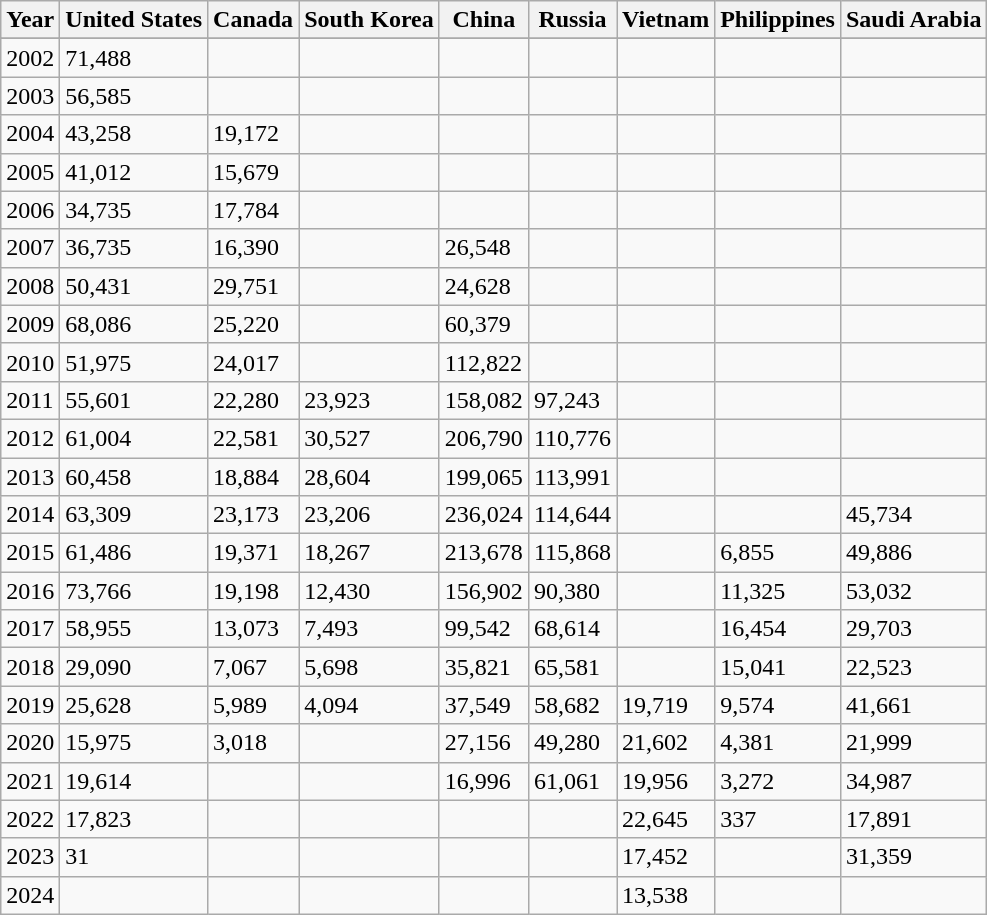<table class="wikitable">
<tr>
<th>Year</th>
<th>United States</th>
<th>Canada</th>
<th>South Korea</th>
<th>China</th>
<th>Russia</th>
<th>Vietnam</th>
<th>Philippines</th>
<th>Saudi Arabia</th>
</tr>
<tr>
</tr>
<tr>
<td>2002</td>
<td>71,488</td>
<td></td>
<td></td>
<td></td>
<td></td>
<td></td>
<td></td>
<td></td>
</tr>
<tr>
<td>2003</td>
<td>56,585</td>
<td></td>
<td></td>
<td></td>
<td></td>
<td></td>
<td></td>
<td></td>
</tr>
<tr>
<td>2004</td>
<td>43,258</td>
<td>19,172</td>
<td></td>
<td></td>
<td></td>
<td></td>
<td></td>
<td></td>
</tr>
<tr>
<td>2005</td>
<td>41,012</td>
<td>15,679</td>
<td></td>
<td></td>
<td></td>
<td></td>
<td></td>
<td></td>
</tr>
<tr>
<td>2006</td>
<td>34,735</td>
<td>17,784</td>
<td></td>
<td></td>
<td></td>
<td></td>
<td></td>
<td></td>
</tr>
<tr>
<td>2007</td>
<td>36,735</td>
<td>16,390</td>
<td></td>
<td>26,548</td>
<td></td>
<td></td>
<td></td>
<td></td>
</tr>
<tr>
<td>2008</td>
<td>50,431</td>
<td>29,751</td>
<td></td>
<td>24,628</td>
<td></td>
<td></td>
<td></td>
<td></td>
</tr>
<tr>
<td>2009</td>
<td>68,086</td>
<td>25,220</td>
<td></td>
<td>60,379</td>
<td></td>
<td></td>
<td></td>
<td></td>
</tr>
<tr>
<td>2010</td>
<td>51,975</td>
<td>24,017</td>
<td></td>
<td>112,822</td>
<td></td>
<td></td>
<td></td>
<td></td>
</tr>
<tr>
<td>2011</td>
<td>55,601</td>
<td>22,280</td>
<td>23,923</td>
<td>158,082</td>
<td>97,243</td>
<td></td>
<td></td>
<td></td>
</tr>
<tr>
<td>2012</td>
<td>61,004</td>
<td>22,581</td>
<td>30,527</td>
<td>206,790</td>
<td>110,776</td>
<td></td>
<td></td>
<td></td>
</tr>
<tr>
<td>2013</td>
<td>60,458</td>
<td>18,884</td>
<td>28,604</td>
<td>199,065</td>
<td>113,991</td>
<td></td>
<td></td>
<td></td>
</tr>
<tr>
<td>2014</td>
<td>63,309</td>
<td>23,173</td>
<td>23,206</td>
<td>236,024</td>
<td>114,644</td>
<td></td>
<td></td>
<td>45,734</td>
</tr>
<tr>
<td>2015</td>
<td>61,486</td>
<td>19,371</td>
<td>18,267</td>
<td>213,678</td>
<td>115,868</td>
<td></td>
<td>6,855</td>
<td>49,886</td>
</tr>
<tr>
<td>2016</td>
<td>73,766</td>
<td>19,198</td>
<td>12,430</td>
<td>156,902</td>
<td>90,380</td>
<td></td>
<td>11,325</td>
<td>53,032</td>
</tr>
<tr>
<td>2017</td>
<td>58,955</td>
<td>13,073</td>
<td>7,493</td>
<td>99,542</td>
<td>68,614</td>
<td></td>
<td>16,454</td>
<td>29,703</td>
</tr>
<tr>
<td>2018</td>
<td>29,090</td>
<td>7,067</td>
<td>5,698</td>
<td>35,821</td>
<td>65,581</td>
<td></td>
<td>15,041</td>
<td>22,523</td>
</tr>
<tr>
<td>2019</td>
<td>25,628</td>
<td>5,989</td>
<td>4,094</td>
<td>37,549</td>
<td>58,682</td>
<td>19,719</td>
<td>9,574</td>
<td>41,661</td>
</tr>
<tr>
<td>2020</td>
<td>15,975</td>
<td>3,018</td>
<td></td>
<td>27,156</td>
<td>49,280</td>
<td>21,602</td>
<td>4,381</td>
<td>21,999</td>
</tr>
<tr>
<td>2021</td>
<td>19,614</td>
<td></td>
<td></td>
<td>16,996</td>
<td>61,061</td>
<td>19,956</td>
<td>3,272</td>
<td>34,987</td>
</tr>
<tr>
<td>2022</td>
<td>17,823</td>
<td></td>
<td></td>
<td></td>
<td></td>
<td>22,645</td>
<td>337</td>
<td>17,891</td>
</tr>
<tr>
<td>2023</td>
<td>31</td>
<td></td>
<td></td>
<td></td>
<td></td>
<td>17,452</td>
<td></td>
<td>31,359</td>
</tr>
<tr>
<td>2024</td>
<td></td>
<td></td>
<td></td>
<td></td>
<td></td>
<td>13,538</td>
<td></td>
<td></td>
</tr>
</table>
